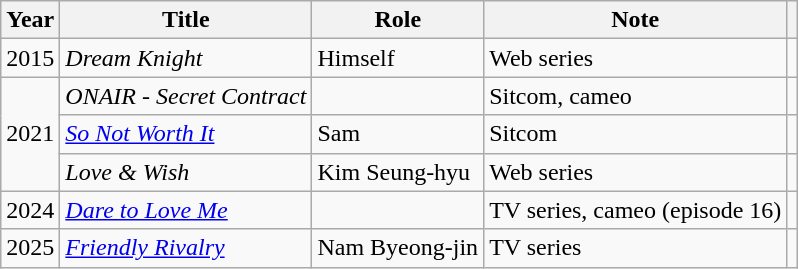<table class="wikitable">
<tr>
<th>Year</th>
<th>Title</th>
<th>Role</th>
<th>Note</th>
<th></th>
</tr>
<tr>
<td>2015</td>
<td><em>Dream Knight</em></td>
<td>Himself</td>
<td>Web series</td>
<td></td>
</tr>
<tr>
<td rowspan="3">2021</td>
<td><em>ONAIR - Secret Contract</em></td>
<td></td>
<td>Sitcom, cameo</td>
<td></td>
</tr>
<tr>
<td><em><a href='#'>So Not Worth It</a></em></td>
<td>Sam</td>
<td>Sitcom</td>
<td></td>
</tr>
<tr>
<td><em>Love & Wish</em></td>
<td>Kim Seung-hyu</td>
<td>Web series</td>
<td></td>
</tr>
<tr>
<td>2024</td>
<td><em><a href='#'>Dare to Love Me</a></em></td>
<td></td>
<td>TV series, cameo (episode 16)</td>
<td></td>
</tr>
<tr>
<td>2025</td>
<td><em><a href='#'>Friendly Rivalry</a></em></td>
<td>Nam Byeong-jin</td>
<td>TV series</td>
<td></td>
</tr>
</table>
